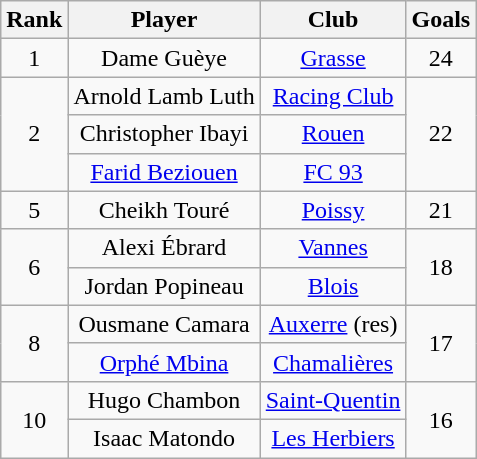<table class="wikitable" style="text-align:center">
<tr>
<th>Rank</th>
<th>Player</th>
<th>Club</th>
<th>Goals</th>
</tr>
<tr>
<td>1</td>
<td> Dame Guèye</td>
<td><a href='#'>Grasse</a></td>
<td>24</td>
</tr>
<tr>
<td rowspan=3>2</td>
<td> Arnold Lamb Luth</td>
<td><a href='#'>Racing Club</a></td>
<td rowspan=3>22</td>
</tr>
<tr>
<td> Christopher Ibayi</td>
<td><a href='#'>Rouen</a></td>
</tr>
<tr>
<td> <a href='#'>Farid Beziouen</a></td>
<td><a href='#'>FC 93</a></td>
</tr>
<tr>
<td>5</td>
<td> Cheikh Touré</td>
<td><a href='#'>Poissy</a></td>
<td>21</td>
</tr>
<tr>
<td rowspan=2>6</td>
<td> Alexi Ébrard</td>
<td><a href='#'>Vannes</a></td>
<td rowspan=2>18</td>
</tr>
<tr>
<td> Jordan Popineau</td>
<td><a href='#'>Blois</a></td>
</tr>
<tr>
<td rowspan=2>8</td>
<td> Ousmane Camara</td>
<td><a href='#'>Auxerre</a> (res)</td>
<td rowspan=2>17</td>
</tr>
<tr>
<td> <a href='#'>Orphé Mbina</a></td>
<td><a href='#'>Chamalières</a></td>
</tr>
<tr>
<td rowspan=2>10</td>
<td> Hugo Chambon</td>
<td><a href='#'>Saint-Quentin</a></td>
<td rowspan=2>16</td>
</tr>
<tr>
<td> Isaac Matondo</td>
<td><a href='#'>Les Herbiers</a></td>
</tr>
</table>
